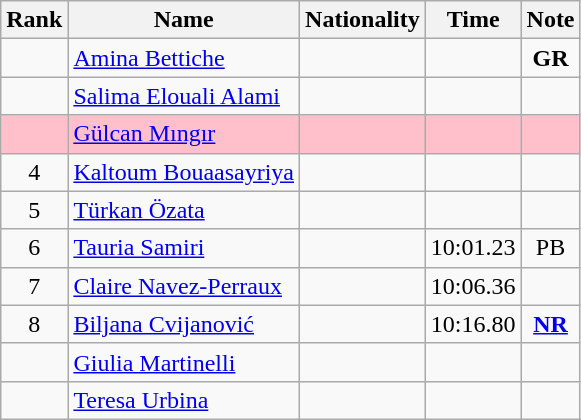<table class="wikitable sortable" style="text-align:center">
<tr>
<th>Rank</th>
<th>Name</th>
<th>Nationality</th>
<th>Time</th>
<th>Note</th>
</tr>
<tr>
<td></td>
<td align="left"><a href='#'>Amina Bettiche</a></td>
<td align="left"></td>
<td></td>
<td><strong>GR</strong></td>
</tr>
<tr>
<td></td>
<td align="left"><a href='#'>Salima Elouali Alami</a></td>
<td align="left"></td>
<td></td>
<td></td>
</tr>
<tr bgcolor=pink>
<td></td>
<td align="left"><a href='#'>Gülcan Mıngır</a></td>
<td align="left"></td>
<td></td>
<td></td>
</tr>
<tr>
<td>4</td>
<td align="left"><a href='#'>Kaltoum Bouaasayriya</a></td>
<td align="left"></td>
<td></td>
<td></td>
</tr>
<tr>
<td>5</td>
<td align="left"><a href='#'>Türkan Özata</a></td>
<td align="left"></td>
<td></td>
<td></td>
</tr>
<tr>
<td>6</td>
<td align="left"><a href='#'>Tauria Samiri</a></td>
<td align="left"></td>
<td>10:01.23</td>
<td>PB</td>
</tr>
<tr>
<td>7</td>
<td align="left"><a href='#'>Claire Navez-Perraux</a></td>
<td align="left"></td>
<td>10:06.36</td>
<td></td>
</tr>
<tr>
<td>8</td>
<td align="left"><a href='#'>Biljana Cvijanović</a></td>
<td align="left"></td>
<td>10:16.80</td>
<td><strong><a href='#'>NR</a></strong></td>
</tr>
<tr>
<td></td>
<td align="left"><a href='#'>Giulia Martinelli</a></td>
<td align="left"></td>
<td></td>
<td></td>
</tr>
<tr>
<td></td>
<td align="left"><a href='#'>Teresa Urbina</a></td>
<td align="left"></td>
<td></td>
<td></td>
</tr>
</table>
